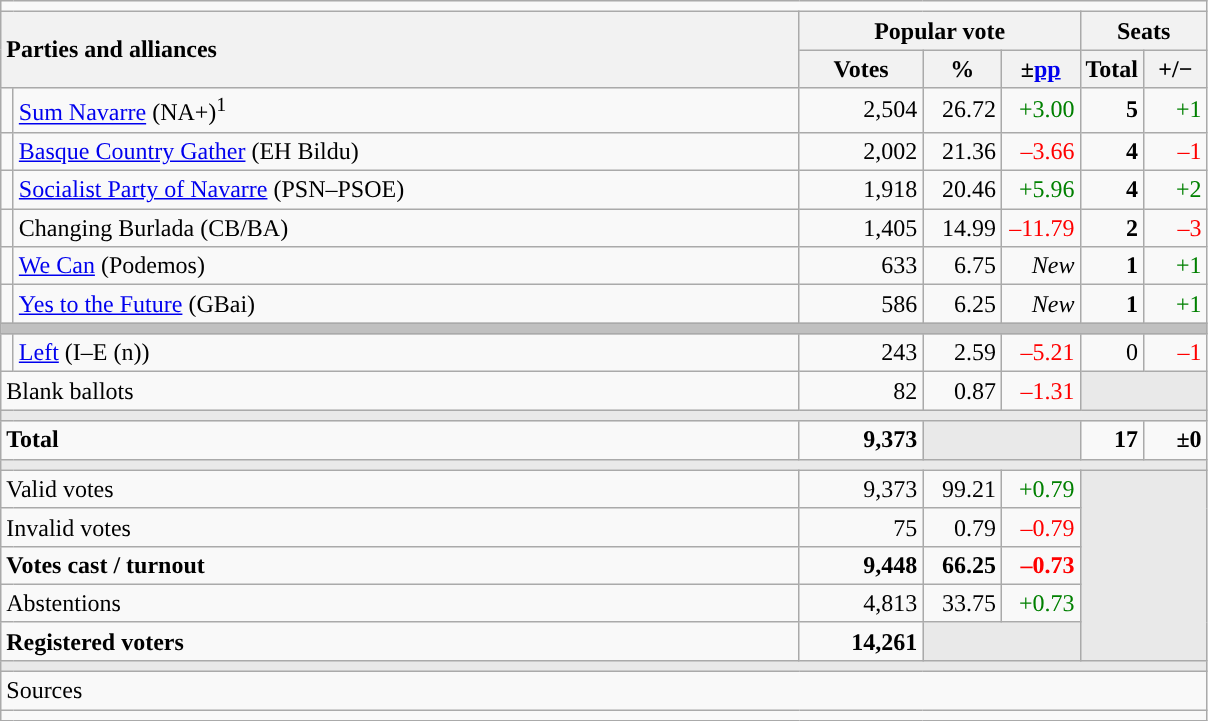<table class="wikitable" style="text-align:right;">
<tr>
<td colspan="7"></td>
</tr>
<tr>
<th style="text-align:left;" rowspan="2" colspan="2" width="525">Parties and alliances</th>
<th colspan="3">Popular vote</th>
<th colspan="2">Seats</th>
</tr>
<tr>
<th width="75">Votes</th>
<th width="45">%</th>
<th width="45">±<a href='#'>pp</a></th>
<th width="35">Total</th>
<th width="35">+/−</th>
</tr>
<tr>
<td width="1" style="color:inherit;background:"></td>
<td align="left"><a href='#'>Sum Navarre</a> (NA+)<sup>1</sup></td>
<td>2,504</td>
<td>26.72</td>
<td style="color:green;">+3.00</td>
<td><strong>5</strong></td>
<td style="color:green;">+1</td>
</tr>
<tr>
<td style="color:inherit;background:"></td>
<td align="left"><a href='#'>Basque Country Gather</a> (EH Bildu)</td>
<td>2,002</td>
<td>21.36</td>
<td style="color:red;">–3.66</td>
<td><strong>4</strong></td>
<td style="color:red;">–1</td>
</tr>
<tr>
<td style="color:inherit;background:"></td>
<td align="left"><a href='#'>Socialist Party of Navarre</a> (PSN–PSOE)</td>
<td>1,918</td>
<td>20.46</td>
<td style="color:green;">+5.96</td>
<td><strong>4</strong></td>
<td style="color:green;">+2</td>
</tr>
<tr>
<td style="color:inherit;background:"></td>
<td align="left">Changing Burlada (CB/BA)</td>
<td>1,405</td>
<td>14.99</td>
<td style="color:red;">–11.79</td>
<td><strong>2</strong></td>
<td style="color:red;">–3</td>
</tr>
<tr>
<td style="color:inherit;background:"></td>
<td align="left"><a href='#'>We Can</a> (Podemos)</td>
<td>633</td>
<td>6.75</td>
<td><em>New</em></td>
<td><strong>1</strong></td>
<td style="color:green;">+1</td>
</tr>
<tr>
<td style="color:inherit;background:"></td>
<td align="left"><a href='#'>Yes to the Future</a> (GBai)</td>
<td>586</td>
<td>6.25</td>
<td><em>New</em></td>
<td><strong>1</strong></td>
<td style="color:green;">+1</td>
</tr>
<tr>
<td colspan="7" bgcolor="#C0C0C0"></td>
</tr>
<tr>
<td style="color:inherit;background:"></td>
<td align="left"><a href='#'>Left</a> (I–E (n))</td>
<td>243</td>
<td>2.59</td>
<td style="color:red;">–5.21</td>
<td>0</td>
<td style="color:red;">–1</td>
</tr>
<tr>
<td align="left" colspan="2">Blank ballots</td>
<td>82</td>
<td>0.87</td>
<td style="color:red;">–1.31</td>
<td bgcolor="#E9E9E9" colspan="2"></td>
</tr>
<tr>
<td colspan="7" bgcolor="#E9E9E9"></td>
</tr>
<tr style="font-weight:bold;">
<td align="left" colspan="2">Total</td>
<td>9,373</td>
<td bgcolor="#E9E9E9" colspan="2"></td>
<td>17</td>
<td>±0</td>
</tr>
<tr>
<td colspan="7" bgcolor="#E9E9E9"></td>
</tr>
<tr>
<td align="left" colspan="2">Valid votes</td>
<td>9,373</td>
<td>99.21</td>
<td style="color:green;">+0.79</td>
<td bgcolor="#E9E9E9" colspan="2" rowspan="5"></td>
</tr>
<tr>
<td align="left" colspan="2">Invalid votes</td>
<td>75</td>
<td>0.79</td>
<td style="color:red;">–0.79</td>
</tr>
<tr style="font-weight:bold;">
<td align="left" colspan="2">Votes cast / turnout</td>
<td>9,448</td>
<td>66.25</td>
<td style="color:red;">–0.73</td>
</tr>
<tr>
<td align="left" colspan="2">Abstentions</td>
<td>4,813</td>
<td>33.75</td>
<td style="color:green;">+0.73</td>
</tr>
<tr style="font-weight:bold;">
<td align="left" colspan="2">Registered voters</td>
<td>14,261</td>
<td bgcolor="#E9E9E9" colspan="2"></td>
</tr>
<tr>
<td colspan="7" bgcolor="#E9E9E9"></td>
</tr>
<tr>
<td align="left" colspan="7">Sources</td>
</tr>
<tr>
<td colspan="7" style="text-align:left; max-width:790px;"></td>
</tr>
</table>
